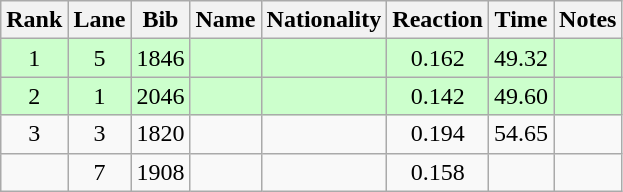<table class="wikitable sortable" style="text-align:center">
<tr>
<th>Rank</th>
<th>Lane</th>
<th>Bib</th>
<th>Name</th>
<th>Nationality</th>
<th>Reaction</th>
<th>Time</th>
<th>Notes</th>
</tr>
<tr bgcolor=ccffcc>
<td>1</td>
<td>5</td>
<td>1846</td>
<td align=left></td>
<td align=left></td>
<td>0.162</td>
<td>49.32</td>
<td><strong></strong></td>
</tr>
<tr bgcolor=ccffcc>
<td>2</td>
<td>1</td>
<td>2046</td>
<td align=left></td>
<td align=left></td>
<td>0.142</td>
<td>49.60</td>
<td><strong></strong></td>
</tr>
<tr>
<td>3</td>
<td>3</td>
<td>1820</td>
<td align=left></td>
<td align=left></td>
<td>0.194</td>
<td>54.65</td>
<td></td>
</tr>
<tr>
<td></td>
<td>7</td>
<td>1908</td>
<td align=left></td>
<td align=left></td>
<td>0.158</td>
<td></td>
<td><strong></strong></td>
</tr>
</table>
